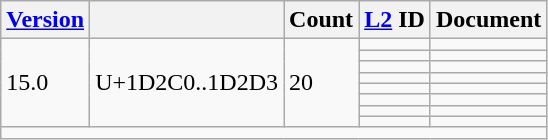<table class="wikitable collapsible sticky-header">
<tr>
<th><a href='#'>Version</a></th>
<th></th>
<th>Count</th>
<th><a href='#'>L2</a> ID</th>
<th>Document</th>
</tr>
<tr>
<td rowspan="8">15.0</td>
<td rowspan="8">U+1D2C0..1D2D3</td>
<td rowspan="8">20</td>
<td></td>
<td></td>
</tr>
<tr>
<td></td>
<td></td>
</tr>
<tr>
<td></td>
<td></td>
</tr>
<tr>
<td></td>
<td></td>
</tr>
<tr>
<td></td>
<td></td>
</tr>
<tr>
<td></td>
<td></td>
</tr>
<tr>
<td></td>
<td></td>
</tr>
<tr>
<td></td>
<td></td>
</tr>
<tr class="sortbottom">
<td colspan="5"></td>
</tr>
</table>
